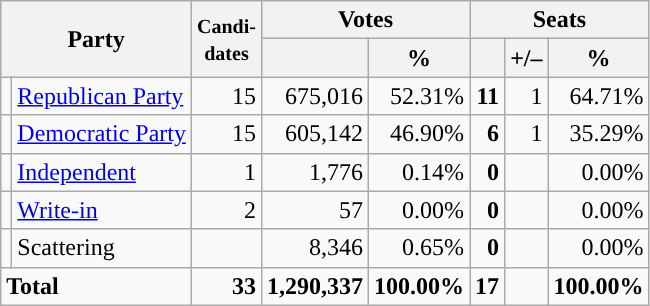<table class="wikitable" style="font-size:100%; text-align:right;">
<tr>
<th colspan=2 rowspan=2>Party</th>
<th rowspan=2><small>Candi-<br>dates</small></th>
<th colspan=2>Votes</th>
<th colspan=3>Seats</th>
</tr>
<tr>
<th></th>
<th>%</th>
<th></th>
<th>+/–</th>
<th>%</th>
</tr>
<tr>
<td style="background:"></td>
<td align=left><a href='#'>Republican Party</a></td>
<td>15</td>
<td>675,016</td>
<td>52.31%</td>
<td><strong>11</strong></td>
<td> 1</td>
<td>64.71%</td>
</tr>
<tr>
<td style="background:"></td>
<td align=left><a href='#'>Democratic Party</a></td>
<td>15</td>
<td>605,142</td>
<td>46.90%</td>
<td><strong>6</strong></td>
<td> 1</td>
<td>35.29%</td>
</tr>
<tr>
<td style="background:"></td>
<td align=left><a href='#'>Independent</a></td>
<td>1</td>
<td>1,776</td>
<td>0.14%</td>
<td><strong>0</strong></td>
<td></td>
<td>0.00%</td>
</tr>
<tr>
<td style="background:"></td>
<td align=left><a href='#'>Write-in</a></td>
<td>2</td>
<td>57</td>
<td>0.00%</td>
<td><strong>0</strong></td>
<td></td>
<td>0.00%</td>
</tr>
<tr>
<td></td>
<td align=left>Scattering</td>
<td></td>
<td>8,346</td>
<td>0.65%</td>
<td><strong>0</strong></td>
<td></td>
<td>0.00%</td>
</tr>
<tr style="font-weight:bold">
<td colspan=2 align=left>Total</td>
<td>33</td>
<td>1,290,337</td>
<td>100.00%</td>
<td>17</td>
<td></td>
<td>100.00%</td>
</tr>
</table>
